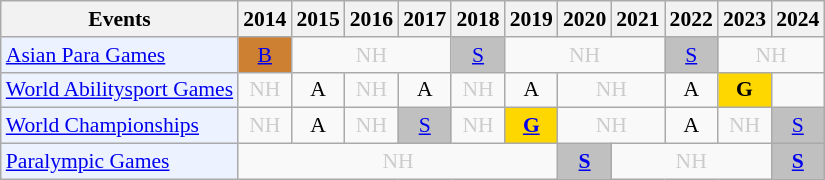<table class="wikitable" style="font-size: 90%; text-align:center">
<tr>
<th>Events</th>
<th>2014</th>
<th>2015</th>
<th>2016</th>
<th>2017</th>
<th>2018</th>
<th>2019</th>
<th>2020</th>
<th>2021</th>
<th>2022</th>
<th>2023</th>
<th>2024</th>
</tr>
<tr>
<td bgcolor="#ECF2FF"; align="left"><a href='#'>Asian Para Games</a></td>
<td bgcolor=CD7F32><a href='#'>B</a></td>
<td colspan="3" style=color:#ccc>NH</td>
<td bgcolor=silver><a href='#'>S</a></td>
<td colspan="3" style=color:#ccc>NH</td>
<td bgcolor=silver><a href='#'>S</a></td>
<td colspan="3" style=color:#ccc>NH</td>
</tr>
<tr>
<td bgcolor="#ECF2FF"; align="left"><a href='#'>World Abilitysport Games</a></td>
<td style=color:#ccc>NH</td>
<td>A</td>
<td style=color:#ccc>NH</td>
<td>A</td>
<td style=color:#ccc>NH</td>
<td>A</td>
<td colspan="2" style=color:#ccc>NH</td>
<td>A</td>
<td 2023; bgcolor=gold><strong>G</strong></td>
<td></td>
</tr>
<tr>
<td bgcolor="#ECF2FF"; align="left"><a href='#'>World Championships</a></td>
<td style=color:#ccc>NH</td>
<td>A</td>
<td style=color:#ccc>NH</td>
<td bgcolor=silver><a href='#'>S</a></td>
<td style=color:#ccc>NH</td>
<td bgcolor=gold><a href='#'><strong>G</strong></a></td>
<td colspan="2" style=color:#ccc>NH</td>
<td>A</td>
<td style=color:#ccc>NH</td>
<td bgcolor=silver><a href='#'>S</a></td>
</tr>
<tr>
<td bgcolor="#ECF2FF"; align="left"><a href='#'>Paralympic Games</a></td>
<td colspan="6" style=color:#ccc>NH</td>
<td bgcolor=silver><strong><a href='#'>S</a></strong></td>
<td colspan="3" style=color:#ccc>NH</td>
<td bgcolor=silver><strong><a href='#'>S</a></strong></td>
</tr>
</table>
